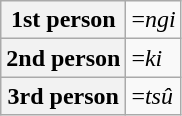<table class="wikitable">
<tr>
<th>1st person</th>
<td>=<em>ngi</em></td>
</tr>
<tr>
<th>2nd person</th>
<td>=<em>ki</em></td>
</tr>
<tr>
<th>3rd person</th>
<td>=<em>tsû</em></td>
</tr>
</table>
